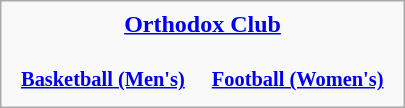<table class="infobox" style="width: 270px;">
<tr>
<th colspan="4"><a href='#'><span>Orthodox Club</span></a></th>
</tr>
<tr style="font-size: 85%; text-align: center">
<td><br><strong><a href='#'>Basketball (Men's)</a></strong></td>
<td><br><strong><a href='#'>Football (Women's)</a></strong></td>
</tr>
<tr style="font-size: 85%; text-align: center">
<td></td>
</tr>
</table>
